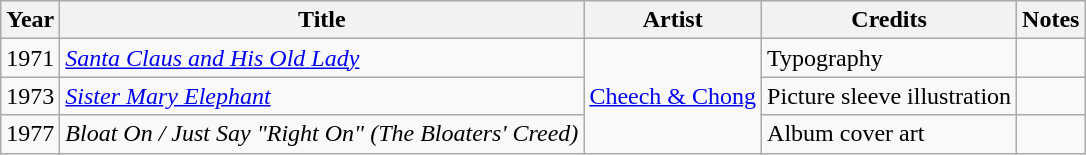<table class="wikitable">
<tr>
<th>Year</th>
<th>Title</th>
<th>Artist</th>
<th>Credits</th>
<th>Notes</th>
</tr>
<tr>
<td>1971</td>
<td><em><a href='#'>Santa Claus and His Old Lady</a></em></td>
<td rowspan="3"><a href='#'>Cheech & Chong</a></td>
<td>Typography</td>
<td></td>
</tr>
<tr>
<td>1973</td>
<td><em><a href='#'>Sister Mary Elephant</a></em></td>
<td>Picture sleeve illustration</td>
<td></td>
</tr>
<tr>
<td>1977</td>
<td><em>Bloat On / Just Say "Right On" (The Bloaters' Creed)</em></td>
<td>Album cover art</td>
<td></td>
</tr>
</table>
